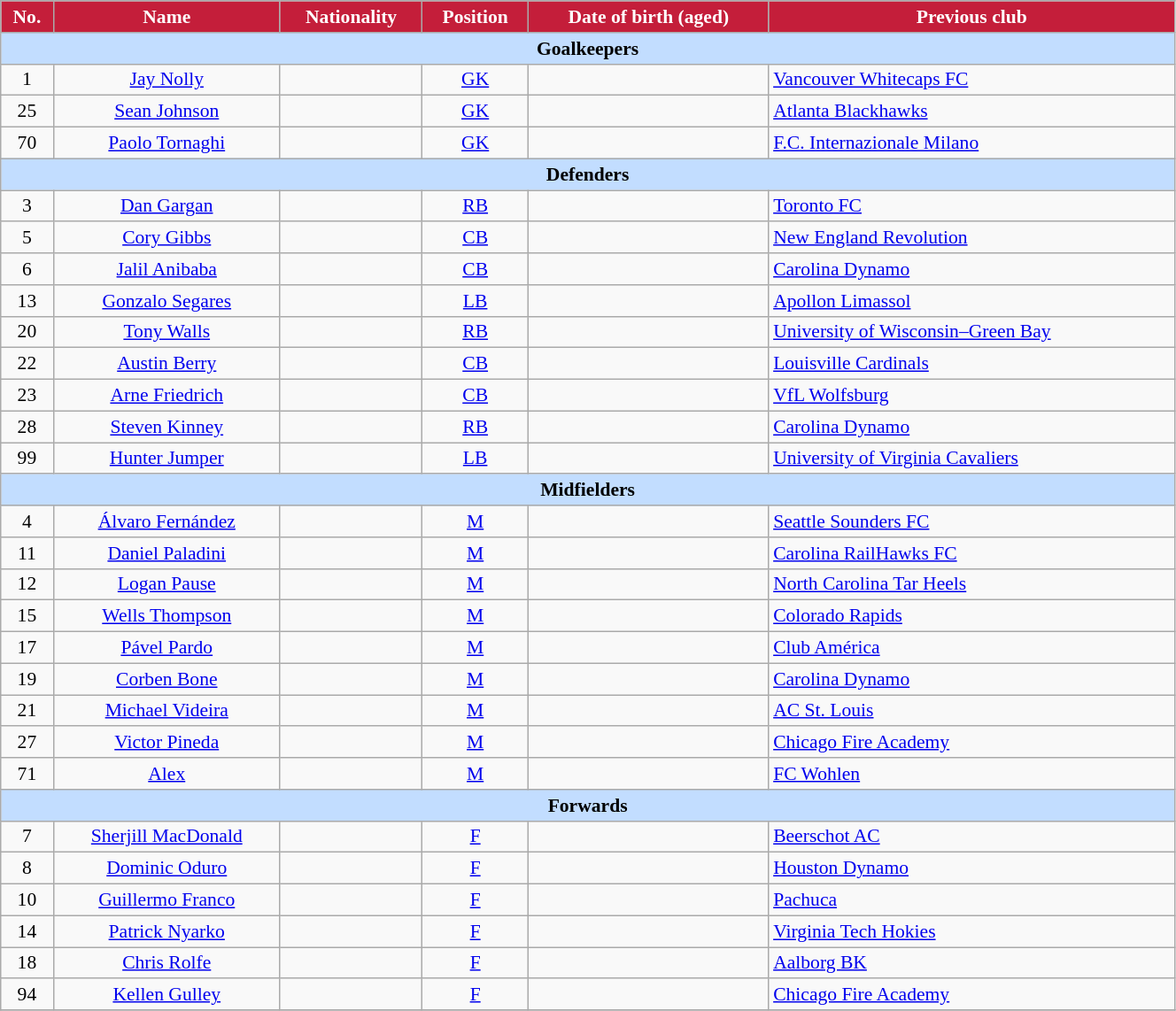<table class="wikitable"  style="text-align:center; font-size:90%; width:70%;">
<tr>
<th style="background:#C41E3A; color:white; text-align:center;">No.</th>
<th style="background:#C41E3A; color:white; text-align:center;">Name</th>
<th style="background:#C41E3A; color:white; text-align:center;">Nationality</th>
<th style="background:#C41E3A; color:white; text-align:center;">Position</th>
<th style="background:#C41E3A; color:white; text-align:center;">Date of birth (aged)</th>
<th style="background:#C41E3A; color:white; text-align:center;">Previous club</th>
</tr>
<tr>
<th colspan="6"  style="background:#c2ddff; color:black; text-align:center;">Goalkeepers</th>
</tr>
<tr>
<td>1</td>
<td><a href='#'>Jay Nolly</a></td>
<td></td>
<td><a href='#'>GK</a></td>
<td></td>
<td align=left> <a href='#'>Vancouver Whitecaps FC</a></td>
</tr>
<tr>
<td>25</td>
<td><a href='#'>Sean Johnson</a></td>
<td></td>
<td><a href='#'>GK</a></td>
<td></td>
<td align=left> <a href='#'>Atlanta Blackhawks</a></td>
</tr>
<tr>
<td>70</td>
<td><a href='#'>Paolo Tornaghi</a></td>
<td></td>
<td><a href='#'>GK</a></td>
<td></td>
<td align=left> <a href='#'>F.C. Internazionale Milano</a></td>
</tr>
<tr>
<th colspan="6"  style="background:#c2ddff; color:black; text-align:center;">Defenders</th>
</tr>
<tr>
<td>3</td>
<td><a href='#'>Dan Gargan</a></td>
<td></td>
<td><a href='#'>RB</a></td>
<td></td>
<td align=left> <a href='#'>Toronto FC</a></td>
</tr>
<tr>
<td>5</td>
<td><a href='#'>Cory Gibbs</a></td>
<td></td>
<td><a href='#'>CB</a></td>
<td></td>
<td align=left> <a href='#'>New England Revolution</a></td>
</tr>
<tr>
<td>6</td>
<td><a href='#'>Jalil Anibaba</a></td>
<td></td>
<td><a href='#'>CB</a></td>
<td></td>
<td align=left> <a href='#'>Carolina Dynamo</a></td>
</tr>
<tr>
<td>13</td>
<td><a href='#'>Gonzalo Segares</a></td>
<td></td>
<td><a href='#'>LB</a></td>
<td></td>
<td align=left> <a href='#'>Apollon Limassol</a></td>
</tr>
<tr>
<td>20</td>
<td><a href='#'>Tony Walls</a></td>
<td></td>
<td><a href='#'>RB</a></td>
<td></td>
<td align=left> <a href='#'>University of Wisconsin–Green Bay</a></td>
</tr>
<tr>
<td>22</td>
<td><a href='#'>Austin Berry</a></td>
<td></td>
<td><a href='#'>CB</a></td>
<td></td>
<td align=left> <a href='#'>Louisville Cardinals</a></td>
</tr>
<tr>
<td>23</td>
<td><a href='#'>Arne Friedrich</a></td>
<td></td>
<td><a href='#'>CB</a></td>
<td></td>
<td align=left> <a href='#'>VfL Wolfsburg</a></td>
</tr>
<tr>
<td>28</td>
<td><a href='#'>Steven Kinney</a></td>
<td></td>
<td><a href='#'>RB</a></td>
<td></td>
<td align=left> <a href='#'>Carolina Dynamo</a></td>
</tr>
<tr>
<td>99</td>
<td><a href='#'>Hunter Jumper</a></td>
<td></td>
<td><a href='#'>LB</a></td>
<td></td>
<td align=left> <a href='#'>University of Virginia Cavaliers</a></td>
</tr>
<tr>
<th colspan="6"  style="background:#c2ddff; color:black; text-align:center;">Midfielders</th>
</tr>
<tr>
<td>4</td>
<td><a href='#'>Álvaro Fernández</a></td>
<td></td>
<td><a href='#'>M</a></td>
<td></td>
<td align=left> <a href='#'>Seattle Sounders FC</a></td>
</tr>
<tr>
<td>11</td>
<td><a href='#'>Daniel Paladini</a></td>
<td></td>
<td><a href='#'>M</a></td>
<td></td>
<td align=left> <a href='#'>Carolina RailHawks FC</a></td>
</tr>
<tr>
<td>12</td>
<td><a href='#'>Logan Pause</a></td>
<td></td>
<td><a href='#'>M</a></td>
<td></td>
<td align=left> <a href='#'>North Carolina Tar Heels</a></td>
</tr>
<tr>
<td>15</td>
<td><a href='#'>Wells Thompson</a></td>
<td></td>
<td><a href='#'>M</a></td>
<td></td>
<td align=left> <a href='#'>Colorado Rapids</a></td>
</tr>
<tr>
<td>17</td>
<td><a href='#'>Pável Pardo</a></td>
<td></td>
<td><a href='#'>M</a></td>
<td></td>
<td align=left> <a href='#'>Club América</a></td>
</tr>
<tr>
<td>19</td>
<td><a href='#'>Corben Bone</a></td>
<td></td>
<td><a href='#'>M</a></td>
<td></td>
<td align=left> <a href='#'>Carolina Dynamo</a></td>
</tr>
<tr>
<td>21</td>
<td><a href='#'>Michael Videira</a></td>
<td></td>
<td><a href='#'>M</a></td>
<td></td>
<td align=left> <a href='#'>AC St. Louis</a></td>
</tr>
<tr>
<td>27</td>
<td><a href='#'>Victor Pineda</a></td>
<td></td>
<td><a href='#'>M</a></td>
<td></td>
<td align=left> <a href='#'>Chicago Fire Academy</a></td>
</tr>
<tr>
<td>71</td>
<td><a href='#'>Alex</a></td>
<td></td>
<td><a href='#'>M</a></td>
<td></td>
<td align=left> <a href='#'>FC Wohlen</a></td>
</tr>
<tr>
<th colspan="6"  style="background:#c2ddff; color:black; text-align:center;">Forwards</th>
</tr>
<tr>
<td>7</td>
<td><a href='#'>Sherjill MacDonald</a></td>
<td></td>
<td><a href='#'>F</a></td>
<td></td>
<td align=left> <a href='#'>Beerschot AC</a></td>
</tr>
<tr>
<td>8</td>
<td><a href='#'>Dominic Oduro</a></td>
<td></td>
<td><a href='#'>F</a></td>
<td></td>
<td align=left> <a href='#'>Houston Dynamo</a></td>
</tr>
<tr>
<td>10</td>
<td><a href='#'>Guillermo Franco</a></td>
<td></td>
<td><a href='#'>F</a></td>
<td></td>
<td align=left> <a href='#'>Pachuca</a></td>
</tr>
<tr>
<td>14</td>
<td><a href='#'>Patrick Nyarko</a></td>
<td></td>
<td><a href='#'>F</a></td>
<td></td>
<td align=left> <a href='#'>Virginia Tech Hokies</a></td>
</tr>
<tr>
<td>18</td>
<td><a href='#'>Chris Rolfe</a></td>
<td></td>
<td><a href='#'>F</a></td>
<td></td>
<td align=left> <a href='#'>Aalborg BK</a></td>
</tr>
<tr>
<td>94</td>
<td><a href='#'>Kellen Gulley</a></td>
<td></td>
<td><a href='#'>F</a></td>
<td></td>
<td align=left> <a href='#'>Chicago Fire Academy</a></td>
</tr>
<tr>
</tr>
</table>
